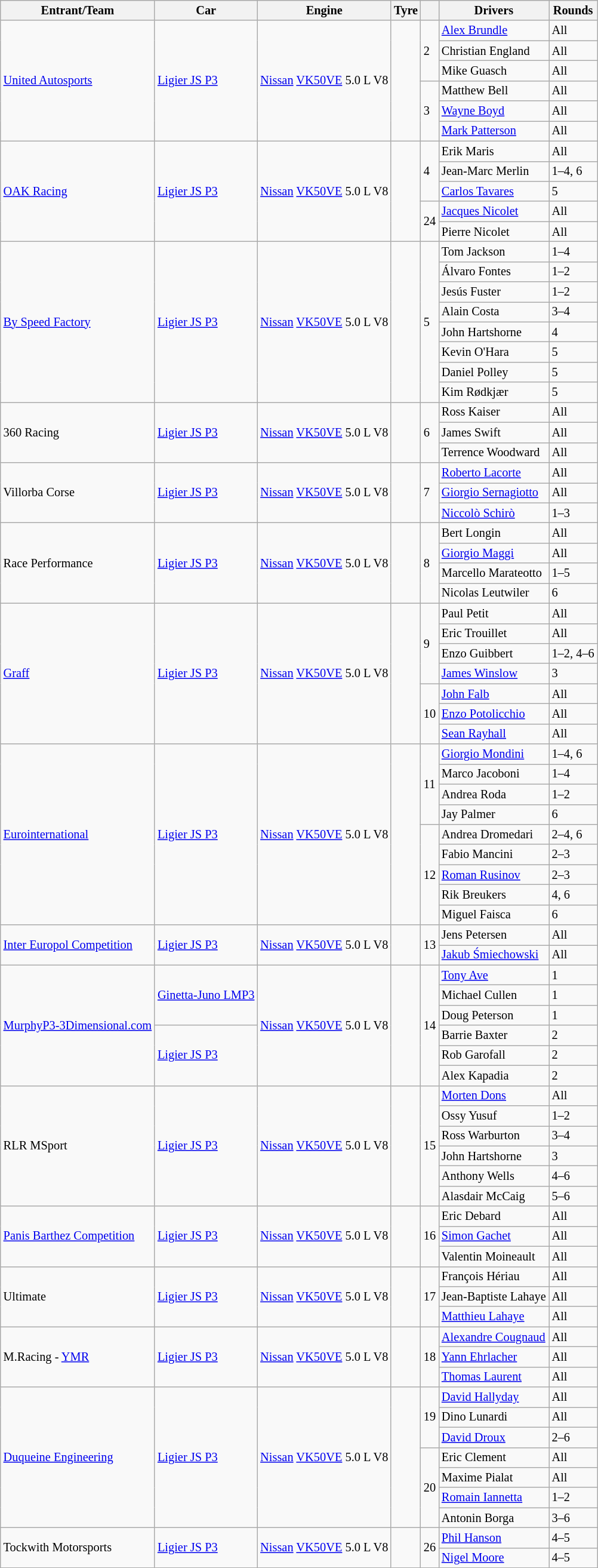<table class="wikitable" style="font-size: 85%">
<tr>
<th>Entrant/Team</th>
<th>Car</th>
<th>Engine</th>
<th>Tyre</th>
<th></th>
<th>Drivers</th>
<th>Rounds</th>
</tr>
<tr>
<td rowspan=6> <a href='#'>United Autosports</a></td>
<td rowspan=6><a href='#'>Ligier JS P3</a></td>
<td rowspan=6><a href='#'>Nissan</a> <a href='#'>VK50VE</a> 5.0 L V8</td>
<td rowspan=6></td>
<td rowspan=3>2</td>
<td> <a href='#'>Alex Brundle</a></td>
<td>All</td>
</tr>
<tr>
<td> Christian England</td>
<td>All</td>
</tr>
<tr>
<td> Mike Guasch</td>
<td>All</td>
</tr>
<tr>
<td rowspan=3>3</td>
<td> Matthew Bell</td>
<td>All</td>
</tr>
<tr>
<td> <a href='#'>Wayne Boyd</a></td>
<td>All</td>
</tr>
<tr>
<td> <a href='#'>Mark Patterson</a></td>
<td>All</td>
</tr>
<tr>
<td rowspan=5> <a href='#'>OAK Racing</a></td>
<td rowspan=5><a href='#'>Ligier JS P3</a></td>
<td rowspan=5><a href='#'>Nissan</a> <a href='#'>VK50VE</a> 5.0 L V8</td>
<td rowspan=5></td>
<td rowspan=3>4</td>
<td> Erik Maris</td>
<td>All</td>
</tr>
<tr>
<td> Jean-Marc Merlin</td>
<td>1–4, 6</td>
</tr>
<tr>
<td> <a href='#'>Carlos Tavares</a></td>
<td>5</td>
</tr>
<tr>
<td rowspan=2>24</td>
<td> <a href='#'>Jacques Nicolet</a></td>
<td>All</td>
</tr>
<tr>
<td> Pierre Nicolet</td>
<td>All</td>
</tr>
<tr>
<td rowspan=8> <a href='#'>By Speed Factory</a></td>
<td rowspan=8><a href='#'>Ligier JS P3</a></td>
<td rowspan=8><a href='#'>Nissan</a> <a href='#'>VK50VE</a> 5.0 L V8</td>
<td rowspan=8></td>
<td rowspan=8>5</td>
<td> Tom Jackson</td>
<td>1–4</td>
</tr>
<tr>
<td> Álvaro Fontes</td>
<td>1–2</td>
</tr>
<tr>
<td> Jesús Fuster</td>
<td>1–2</td>
</tr>
<tr>
<td> Alain Costa</td>
<td>3–4</td>
</tr>
<tr>
<td> John Hartshorne</td>
<td>4</td>
</tr>
<tr>
<td> Kevin O'Hara</td>
<td>5</td>
</tr>
<tr>
<td> Daniel Polley</td>
<td>5</td>
</tr>
<tr>
<td> Kim Rødkjær</td>
<td>5</td>
</tr>
<tr>
<td rowspan=3> 360 Racing</td>
<td rowspan=3><a href='#'>Ligier JS P3</a></td>
<td rowspan=3><a href='#'>Nissan</a> <a href='#'>VK50VE</a> 5.0 L V8</td>
<td rowspan=3></td>
<td rowspan=3>6</td>
<td> Ross Kaiser</td>
<td>All</td>
</tr>
<tr>
<td> James Swift</td>
<td>All</td>
</tr>
<tr>
<td> Terrence Woodward</td>
<td>All</td>
</tr>
<tr>
<td rowspan=3> Villorba Corse</td>
<td rowspan=3><a href='#'>Ligier JS P3</a></td>
<td rowspan=3><a href='#'>Nissan</a> <a href='#'>VK50VE</a> 5.0 L V8</td>
<td rowspan=3></td>
<td rowspan=3>7</td>
<td> <a href='#'>Roberto Lacorte</a></td>
<td>All</td>
</tr>
<tr>
<td> <a href='#'>Giorgio Sernagiotto</a></td>
<td>All</td>
</tr>
<tr>
<td> <a href='#'>Niccolò Schirò</a></td>
<td>1–3</td>
</tr>
<tr>
<td rowspan=4> Race Performance</td>
<td rowspan=4><a href='#'>Ligier JS P3</a></td>
<td rowspan=4><a href='#'>Nissan</a> <a href='#'>VK50VE</a> 5.0 L V8</td>
<td rowspan=4></td>
<td rowspan=4>8</td>
<td> Bert Longin</td>
<td>All</td>
</tr>
<tr>
<td> <a href='#'>Giorgio Maggi</a></td>
<td>All</td>
</tr>
<tr>
<td> Marcello Marateotto</td>
<td>1–5</td>
</tr>
<tr>
<td> Nicolas Leutwiler</td>
<td>6</td>
</tr>
<tr>
<td rowspan=7> <a href='#'>Graff</a></td>
<td rowspan=7><a href='#'>Ligier JS P3</a></td>
<td rowspan=7><a href='#'>Nissan</a> <a href='#'>VK50VE</a> 5.0 L V8</td>
<td rowspan=7></td>
<td rowspan=4>9</td>
<td> Paul Petit</td>
<td>All</td>
</tr>
<tr>
<td> Eric Trouillet</td>
<td>All</td>
</tr>
<tr>
<td> Enzo Guibbert</td>
<td>1–2, 4–6</td>
</tr>
<tr>
<td> <a href='#'>James Winslow</a></td>
<td>3</td>
</tr>
<tr>
<td rowspan=3>10</td>
<td> <a href='#'>John Falb</a></td>
<td>All</td>
</tr>
<tr>
<td> <a href='#'>Enzo Potolicchio</a></td>
<td>All</td>
</tr>
<tr>
<td> <a href='#'>Sean Rayhall</a></td>
<td>All</td>
</tr>
<tr>
<td rowspan=9> <a href='#'>Eurointernational</a></td>
<td rowspan=9><a href='#'>Ligier JS P3</a></td>
<td rowspan=9><a href='#'>Nissan</a> <a href='#'>VK50VE</a> 5.0 L V8</td>
<td rowspan=9></td>
<td rowspan=4>11</td>
<td> <a href='#'>Giorgio Mondini</a></td>
<td>1–4, 6</td>
</tr>
<tr>
<td> Marco Jacoboni</td>
<td>1–4</td>
</tr>
<tr>
<td> Andrea Roda</td>
<td>1–2</td>
</tr>
<tr>
<td> Jay Palmer</td>
<td>6</td>
</tr>
<tr>
<td rowspan=5>12</td>
<td> Andrea Dromedari</td>
<td>2–4, 6</td>
</tr>
<tr>
<td> Fabio Mancini</td>
<td>2–3</td>
</tr>
<tr>
<td> <a href='#'>Roman Rusinov</a></td>
<td>2–3</td>
</tr>
<tr>
<td> Rik Breukers</td>
<td>4, 6</td>
</tr>
<tr>
<td> Miguel Faisca</td>
<td>6</td>
</tr>
<tr>
<td rowspan=2> <a href='#'>Inter Europol Competition</a></td>
<td rowspan=2><a href='#'>Ligier JS P3</a></td>
<td rowspan=2><a href='#'>Nissan</a> <a href='#'>VK50VE</a> 5.0 L V8</td>
<td rowspan=2></td>
<td rowspan=2>13</td>
<td> Jens Petersen</td>
<td>All</td>
</tr>
<tr>
<td> <a href='#'>Jakub Śmiechowski</a></td>
<td>All</td>
</tr>
<tr>
<td rowspan=6> <a href='#'>MurphyP3-3Dimensional.com</a></td>
<td rowspan=3><a href='#'>Ginetta-Juno LMP3</a></td>
<td rowspan=6><a href='#'>Nissan</a> <a href='#'>VK50VE</a> 5.0 L V8</td>
<td rowspan=6></td>
<td rowspan=6>14</td>
<td> <a href='#'>Tony Ave</a></td>
<td>1</td>
</tr>
<tr>
<td> Michael Cullen</td>
<td>1</td>
</tr>
<tr>
<td> Doug Peterson</td>
<td>1</td>
</tr>
<tr>
<td rowspan=3><a href='#'>Ligier JS P3</a></td>
<td> Barrie Baxter</td>
<td>2</td>
</tr>
<tr>
<td> Rob Garofall</td>
<td>2</td>
</tr>
<tr>
<td> Alex Kapadia</td>
<td>2</td>
</tr>
<tr>
<td rowspan=6> RLR MSport</td>
<td rowspan=6><a href='#'>Ligier JS P3</a></td>
<td rowspan=6><a href='#'>Nissan</a> <a href='#'>VK50VE</a> 5.0 L V8</td>
<td rowspan=6></td>
<td rowspan=6>15</td>
<td> <a href='#'>Morten Dons</a></td>
<td>All</td>
</tr>
<tr>
<td> Ossy Yusuf</td>
<td>1–2</td>
</tr>
<tr>
<td> Ross Warburton</td>
<td>3–4</td>
</tr>
<tr>
<td> John Hartshorne</td>
<td>3</td>
</tr>
<tr>
<td> Anthony Wells</td>
<td>4–6</td>
</tr>
<tr>
<td> Alasdair McCaig</td>
<td>5–6</td>
</tr>
<tr>
<td rowspan=3> <a href='#'>Panis Barthez Competition</a></td>
<td rowspan=3><a href='#'>Ligier JS P3</a></td>
<td rowspan=3><a href='#'>Nissan</a> <a href='#'>VK50VE</a> 5.0 L V8</td>
<td rowspan=3></td>
<td rowspan=3>16</td>
<td> Eric Debard</td>
<td>All</td>
</tr>
<tr>
<td> <a href='#'>Simon Gachet</a></td>
<td>All</td>
</tr>
<tr>
<td> Valentin Moineault</td>
<td>All</td>
</tr>
<tr>
<td rowspan=3> Ultimate</td>
<td rowspan=3><a href='#'>Ligier JS P3</a></td>
<td rowspan=3><a href='#'>Nissan</a> <a href='#'>VK50VE</a> 5.0 L V8</td>
<td rowspan=3></td>
<td rowspan=3>17</td>
<td> François Hériau</td>
<td>All</td>
</tr>
<tr>
<td> Jean-Baptiste Lahaye</td>
<td>All</td>
</tr>
<tr>
<td> <a href='#'>Matthieu Lahaye</a></td>
<td>All</td>
</tr>
<tr>
<td rowspan=3> M.Racing - <a href='#'>YMR</a></td>
<td rowspan=3><a href='#'>Ligier JS P3</a></td>
<td rowspan=3><a href='#'>Nissan</a> <a href='#'>VK50VE</a> 5.0 L V8</td>
<td rowspan=3></td>
<td rowspan=3>18</td>
<td> <a href='#'>Alexandre Cougnaud</a></td>
<td>All</td>
</tr>
<tr>
<td> <a href='#'>Yann Ehrlacher</a></td>
<td>All</td>
</tr>
<tr>
<td> <a href='#'>Thomas Laurent</a></td>
<td>All</td>
</tr>
<tr>
<td rowspan=7> <a href='#'>Duqueine Engineering</a></td>
<td rowspan=7><a href='#'>Ligier JS P3</a></td>
<td rowspan=7><a href='#'>Nissan</a> <a href='#'>VK50VE</a> 5.0 L V8</td>
<td rowspan=7></td>
<td rowspan=3>19</td>
<td> <a href='#'>David Hallyday</a></td>
<td>All</td>
</tr>
<tr>
<td> Dino Lunardi</td>
<td>All</td>
</tr>
<tr>
<td> <a href='#'>David Droux</a></td>
<td>2–6</td>
</tr>
<tr>
<td rowspan=4>20</td>
<td> Eric Clement</td>
<td>All</td>
</tr>
<tr>
<td> Maxime Pialat</td>
<td>All</td>
</tr>
<tr>
<td> <a href='#'>Romain Iannetta</a></td>
<td>1–2</td>
</tr>
<tr>
<td> Antonin Borga</td>
<td>3–6</td>
</tr>
<tr>
<td rowspan=2> Tockwith Motorsports</td>
<td rowspan=2><a href='#'>Ligier JS P3</a></td>
<td rowspan=2><a href='#'>Nissan</a> <a href='#'>VK50VE</a> 5.0 L V8</td>
<td rowspan=2></td>
<td rowspan=2>26</td>
<td> <a href='#'>Phil Hanson</a></td>
<td>4–5</td>
</tr>
<tr>
<td> <a href='#'>Nigel Moore</a></td>
<td>4–5</td>
</tr>
</table>
